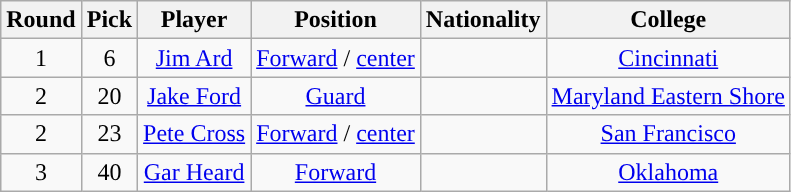<table class="wikitable sortable sortable">
<tr>
<th>Round</th>
<th>Pick</th>
<th>Player</th>
<th>Position</th>
<th>Nationality</th>
<th>College</th>
</tr>
<tr style="text-align: center">
<td>1</td>
<td>6</td>
<td><a href='#'>Jim Ard</a></td>
<td><a href='#'>Forward</a> / <a href='#'>center</a></td>
<td></td>
<td><a href='#'>Cincinnati</a></td>
</tr>
<tr style="text-align: center">
<td>2</td>
<td>20</td>
<td><a href='#'>Jake Ford</a></td>
<td><a href='#'>Guard</a></td>
<td></td>
<td><a href='#'>Maryland Eastern Shore</a></td>
</tr>
<tr style="text-align: center">
<td>2</td>
<td>23</td>
<td><a href='#'>Pete Cross</a></td>
<td><a href='#'>Forward</a> / <a href='#'>center</a></td>
<td></td>
<td><a href='#'>San Francisco</a></td>
</tr>
<tr style="text-align: center">
<td>3</td>
<td>40</td>
<td><a href='#'>Gar Heard</a></td>
<td><a href='#'>Forward</a></td>
<td></td>
<td><a href='#'>Oklahoma</a></td>
</tr>
</table>
